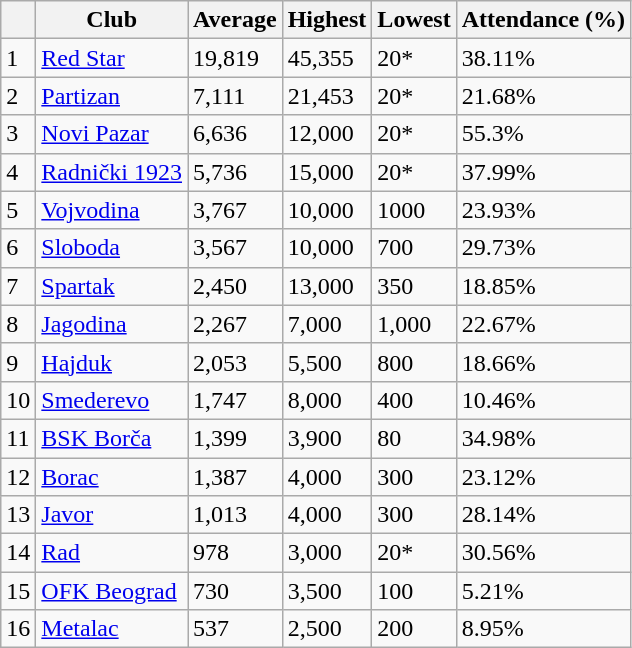<table class="wikitable sortable">
<tr>
<th></th>
<th>Club</th>
<th>Average</th>
<th>Highest</th>
<th>Lowest</th>
<th>Attendance (%)</th>
</tr>
<tr>
<td>1</td>
<td><a href='#'>Red Star</a></td>
<td>19,819</td>
<td>45,355</td>
<td>20*</td>
<td>38.11%</td>
</tr>
<tr>
<td>2</td>
<td><a href='#'>Partizan</a></td>
<td>7,111</td>
<td>21,453</td>
<td>20*</td>
<td>21.68%</td>
</tr>
<tr>
<td>3</td>
<td><a href='#'>Novi Pazar</a></td>
<td>6,636</td>
<td>12,000</td>
<td>20*</td>
<td>55.3%</td>
</tr>
<tr>
<td>4</td>
<td><a href='#'>Radnički 1923</a></td>
<td>5,736</td>
<td>15,000</td>
<td>20*</td>
<td>37.99%</td>
</tr>
<tr>
<td>5</td>
<td><a href='#'>Vojvodina</a></td>
<td>3,767</td>
<td>10,000</td>
<td>1000</td>
<td>23.93%</td>
</tr>
<tr>
<td>6</td>
<td><a href='#'>Sloboda</a></td>
<td>3,567</td>
<td>10,000</td>
<td>700</td>
<td>29.73%</td>
</tr>
<tr>
<td>7</td>
<td><a href='#'>Spartak</a></td>
<td>2,450</td>
<td>13,000</td>
<td>350</td>
<td>18.85%</td>
</tr>
<tr>
<td>8</td>
<td><a href='#'>Jagodina</a></td>
<td>2,267</td>
<td>7,000</td>
<td>1,000</td>
<td>22.67%</td>
</tr>
<tr>
<td>9</td>
<td><a href='#'>Hajduk</a></td>
<td>2,053</td>
<td>5,500</td>
<td>800</td>
<td>18.66%</td>
</tr>
<tr>
<td>10</td>
<td><a href='#'>Smederevo</a></td>
<td>1,747</td>
<td>8,000</td>
<td>400</td>
<td>10.46%</td>
</tr>
<tr>
<td>11</td>
<td><a href='#'>BSK Borča</a></td>
<td>1,399</td>
<td>3,900</td>
<td>80</td>
<td>34.98%</td>
</tr>
<tr>
<td>12</td>
<td><a href='#'>Borac</a></td>
<td>1,387</td>
<td>4,000</td>
<td>300</td>
<td>23.12%</td>
</tr>
<tr>
<td>13</td>
<td><a href='#'>Javor</a></td>
<td>1,013</td>
<td>4,000</td>
<td>300</td>
<td>28.14%</td>
</tr>
<tr>
<td>14</td>
<td><a href='#'>Rad</a></td>
<td>978</td>
<td>3,000</td>
<td>20*</td>
<td>30.56%</td>
</tr>
<tr>
<td>15</td>
<td><a href='#'>OFK Beograd</a></td>
<td>730</td>
<td>3,500</td>
<td>100</td>
<td>5.21%</td>
</tr>
<tr>
<td>16</td>
<td><a href='#'>Metalac</a></td>
<td>537</td>
<td>2,500</td>
<td>200</td>
<td>8.95%</td>
</tr>
</table>
